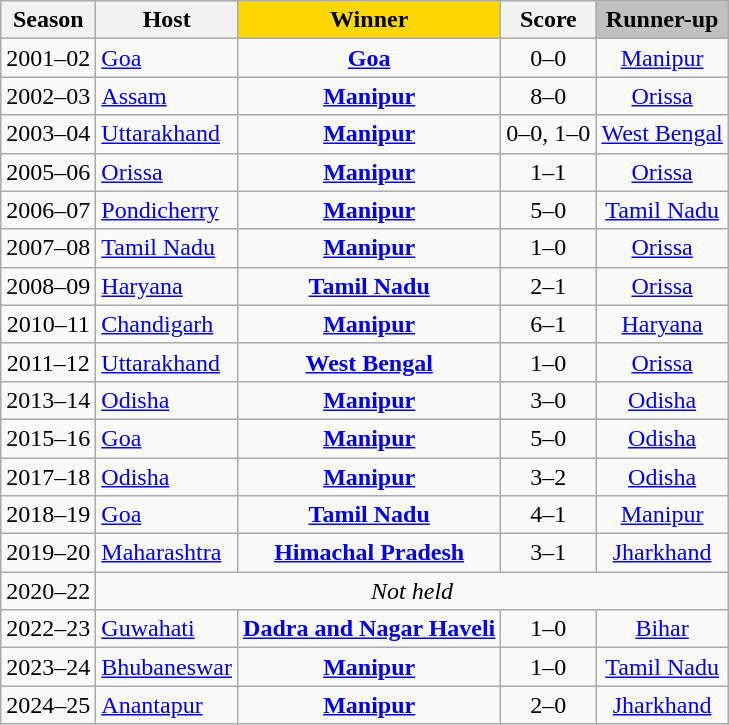<table class="wikitable sortable" style="text-align:center">
<tr>
<th>Season</th>
<th>Host</th>
<th style="background:gold">Winner</th>
<th>Score</th>
<th style="background:silver">Runner-up</th>
</tr>
<tr>
<td>2001–02</td>
<td align=left><a href='#'>Goa</a></td>
<td><strong><a href='#'>Goa</a></strong></td>
<td>0–0 </td>
<td><a href='#'>Manipur</a></td>
</tr>
<tr>
<td>2002–03</td>
<td align=left><a href='#'>Assam</a></td>
<td><strong><a href='#'>Manipur</a></strong></td>
<td>8–0</td>
<td><a href='#'>Orissa</a></td>
</tr>
<tr>
<td>2003–04</td>
<td align=left><a href='#'>Uttarakhand</a></td>
<td><strong><a href='#'>Manipur</a></strong></td>
<td>0–0, 1–0</td>
<td><a href='#'>West Bengal</a></td>
</tr>
<tr>
<td>2005–06</td>
<td align=left><a href='#'>Orissa</a></td>
<td><strong><a href='#'>Manipur</a></strong></td>
<td>1–1 </td>
<td><a href='#'>Orissa</a></td>
</tr>
<tr>
<td>2006–07</td>
<td align=left><a href='#'>Pondicherry</a></td>
<td><strong><a href='#'>Manipur</a></strong></td>
<td>5–0</td>
<td><a href='#'>Tamil Nadu</a></td>
</tr>
<tr>
<td>2007–08</td>
<td align=left><a href='#'>Tamil Nadu</a></td>
<td><strong><a href='#'>Manipur</a></strong></td>
<td>1–0</td>
<td><a href='#'>Orissa</a></td>
</tr>
<tr>
<td>2008–09</td>
<td align=left><a href='#'>Haryana</a></td>
<td><strong><a href='#'>Tamil Nadu</a></strong></td>
<td>2–1</td>
<td><a href='#'>Orissa</a></td>
</tr>
<tr>
<td>2010–11</td>
<td align=left><a href='#'>Chandigarh</a></td>
<td><strong><a href='#'>Manipur</a></strong></td>
<td>6–1</td>
<td><a href='#'>Haryana</a></td>
</tr>
<tr>
<td>2011–12</td>
<td align=left><a href='#'>Uttarakhand</a></td>
<td><strong><a href='#'>West Bengal</a></strong></td>
<td>1–0</td>
<td><a href='#'>Orissa</a></td>
</tr>
<tr>
<td>2013–14</td>
<td align=left><a href='#'>Odisha</a></td>
<td><strong><a href='#'>Manipur</a></strong></td>
<td>3–0</td>
<td><a href='#'>Odisha</a></td>
</tr>
<tr>
<td>2015–16</td>
<td align=left><a href='#'>Goa</a></td>
<td><strong><a href='#'>Manipur</a></strong></td>
<td>5–0</td>
<td><a href='#'>Odisha</a></td>
</tr>
<tr>
<td>2017–18</td>
<td align=left><a href='#'>Odisha</a></td>
<td><strong><a href='#'>Manipur</a></strong></td>
<td>3–2</td>
<td><a href='#'>Odisha</a></td>
</tr>
<tr>
<td>2018–19</td>
<td align=left><a href='#'>Goa</a></td>
<td><strong><a href='#'>Tamil Nadu</a></strong></td>
<td>4–1</td>
<td><a href='#'>Manipur</a></td>
</tr>
<tr>
<td>2019–20</td>
<td align=left><a href='#'>Maharashtra</a></td>
<td><strong><a href='#'>Himachal Pradesh</a></strong></td>
<td>3–1</td>
<td><a href='#'>Jharkhand</a></td>
</tr>
<tr>
<td>2020–22</td>
<td colspan=4><em>Not held</em></td>
</tr>
<tr>
<td>2022–23</td>
<td align=left><a href='#'>Guwahati</a></td>
<td><strong><a href='#'>Dadra and Nagar Haveli</a></strong></td>
<td>1–0</td>
<td><a href='#'>Bihar</a></td>
</tr>
<tr>
<td>2023–24</td>
<td align=left><a href='#'>Bhubaneswar</a></td>
<td><strong><a href='#'>Manipur</a></strong></td>
<td>1–0</td>
<td><a href='#'>Tamil Nadu</a></td>
</tr>
<tr>
<td>2024–25</td>
<td align=left><a href='#'>Anantapur</a></td>
<td><strong><a href='#'>Manipur</a></strong></td>
<td>2–0</td>
<td><a href='#'>Jharkhand</a></td>
</tr>
</table>
